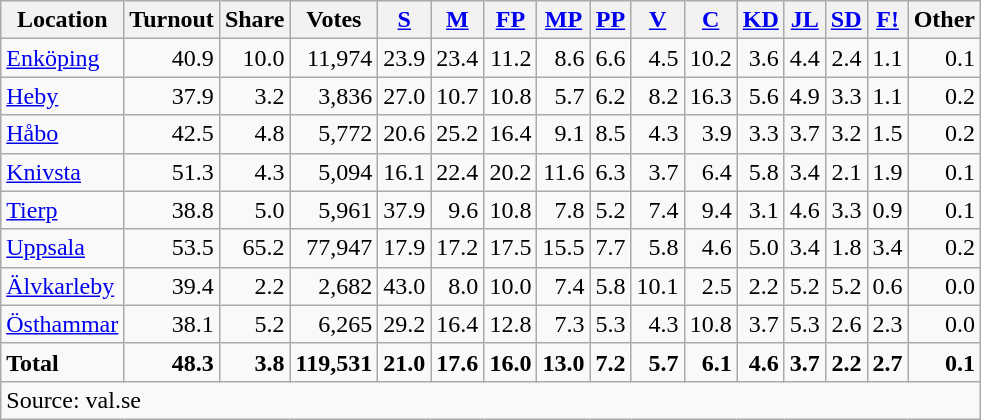<table class="wikitable sortable" style=text-align:right>
<tr>
<th>Location</th>
<th>Turnout</th>
<th>Share</th>
<th>Votes</th>
<th><a href='#'>S</a></th>
<th><a href='#'>M</a></th>
<th><a href='#'>FP</a></th>
<th><a href='#'>MP</a></th>
<th><a href='#'>PP</a></th>
<th><a href='#'>V</a></th>
<th><a href='#'>C</a></th>
<th><a href='#'>KD</a></th>
<th><a href='#'>JL</a></th>
<th><a href='#'>SD</a></th>
<th><a href='#'>F!</a></th>
<th>Other</th>
</tr>
<tr>
<td align=left><a href='#'>Enköping</a></td>
<td>40.9</td>
<td>10.0</td>
<td>11,974</td>
<td>23.9</td>
<td>23.4</td>
<td>11.2</td>
<td>8.6</td>
<td>6.6</td>
<td>4.5</td>
<td>10.2</td>
<td>3.6</td>
<td>4.4</td>
<td>2.4</td>
<td>1.1</td>
<td>0.1</td>
</tr>
<tr>
<td align=left><a href='#'>Heby</a></td>
<td>37.9</td>
<td>3.2</td>
<td>3,836</td>
<td>27.0</td>
<td>10.7</td>
<td>10.8</td>
<td>5.7</td>
<td>6.2</td>
<td>8.2</td>
<td>16.3</td>
<td>5.6</td>
<td>4.9</td>
<td>3.3</td>
<td>1.1</td>
<td>0.2</td>
</tr>
<tr>
<td align=left><a href='#'>Håbo</a></td>
<td>42.5</td>
<td>4.8</td>
<td>5,772</td>
<td>20.6</td>
<td>25.2</td>
<td>16.4</td>
<td>9.1</td>
<td>8.5</td>
<td>4.3</td>
<td>3.9</td>
<td>3.3</td>
<td>3.7</td>
<td>3.2</td>
<td>1.5</td>
<td>0.2</td>
</tr>
<tr>
<td align=left><a href='#'>Knivsta</a></td>
<td>51.3</td>
<td>4.3</td>
<td>5,094</td>
<td>16.1</td>
<td>22.4</td>
<td>20.2</td>
<td>11.6</td>
<td>6.3</td>
<td>3.7</td>
<td>6.4</td>
<td>5.8</td>
<td>3.4</td>
<td>2.1</td>
<td>1.9</td>
<td>0.1</td>
</tr>
<tr>
<td align=left><a href='#'>Tierp</a></td>
<td>38.8</td>
<td>5.0</td>
<td>5,961</td>
<td>37.9</td>
<td>9.6</td>
<td>10.8</td>
<td>7.8</td>
<td>5.2</td>
<td>7.4</td>
<td>9.4</td>
<td>3.1</td>
<td>4.6</td>
<td>3.3</td>
<td>0.9</td>
<td>0.1</td>
</tr>
<tr>
<td align=left><a href='#'>Uppsala</a></td>
<td>53.5</td>
<td>65.2</td>
<td>77,947</td>
<td>17.9</td>
<td>17.2</td>
<td>17.5</td>
<td>15.5</td>
<td>7.7</td>
<td>5.8</td>
<td>4.6</td>
<td>5.0</td>
<td>3.4</td>
<td>1.8</td>
<td>3.4</td>
<td>0.2</td>
</tr>
<tr>
<td align=left><a href='#'>Älvkarleby</a></td>
<td>39.4</td>
<td>2.2</td>
<td>2,682</td>
<td>43.0</td>
<td>8.0</td>
<td>10.0</td>
<td>7.4</td>
<td>5.8</td>
<td>10.1</td>
<td>2.5</td>
<td>2.2</td>
<td>5.2</td>
<td>5.2</td>
<td>0.6</td>
<td>0.0</td>
</tr>
<tr>
<td align=left><a href='#'>Östhammar</a></td>
<td>38.1</td>
<td>5.2</td>
<td>6,265</td>
<td>29.2</td>
<td>16.4</td>
<td>12.8</td>
<td>7.3</td>
<td>5.3</td>
<td>4.3</td>
<td>10.8</td>
<td>3.7</td>
<td>5.3</td>
<td>2.6</td>
<td>2.3</td>
<td>0.0</td>
</tr>
<tr>
<td align=left><strong>Total</strong></td>
<td><strong>48.3</strong></td>
<td><strong>3.8</strong></td>
<td><strong>119,531</strong></td>
<td><strong>21.0</strong></td>
<td><strong>17.6</strong></td>
<td><strong>16.0</strong></td>
<td><strong>13.0</strong></td>
<td><strong>7.2</strong></td>
<td><strong>5.7</strong></td>
<td><strong>6.1</strong></td>
<td><strong>4.6</strong></td>
<td><strong>3.7</strong></td>
<td><strong>2.2</strong></td>
<td><strong>2.7</strong></td>
<td><strong>0.1</strong></td>
</tr>
<tr>
<td align=left colspan=16>Source: val.se </td>
</tr>
</table>
